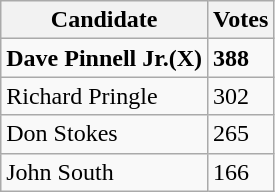<table class="wikitable">
<tr>
<th>Candidate</th>
<th>Votes</th>
</tr>
<tr>
<td><strong>Dave Pinnell Jr.(X)</strong></td>
<td><strong>388</strong></td>
</tr>
<tr>
<td>Richard Pringle</td>
<td>302</td>
</tr>
<tr>
<td>Don Stokes</td>
<td>265</td>
</tr>
<tr>
<td>John South</td>
<td>166</td>
</tr>
</table>
